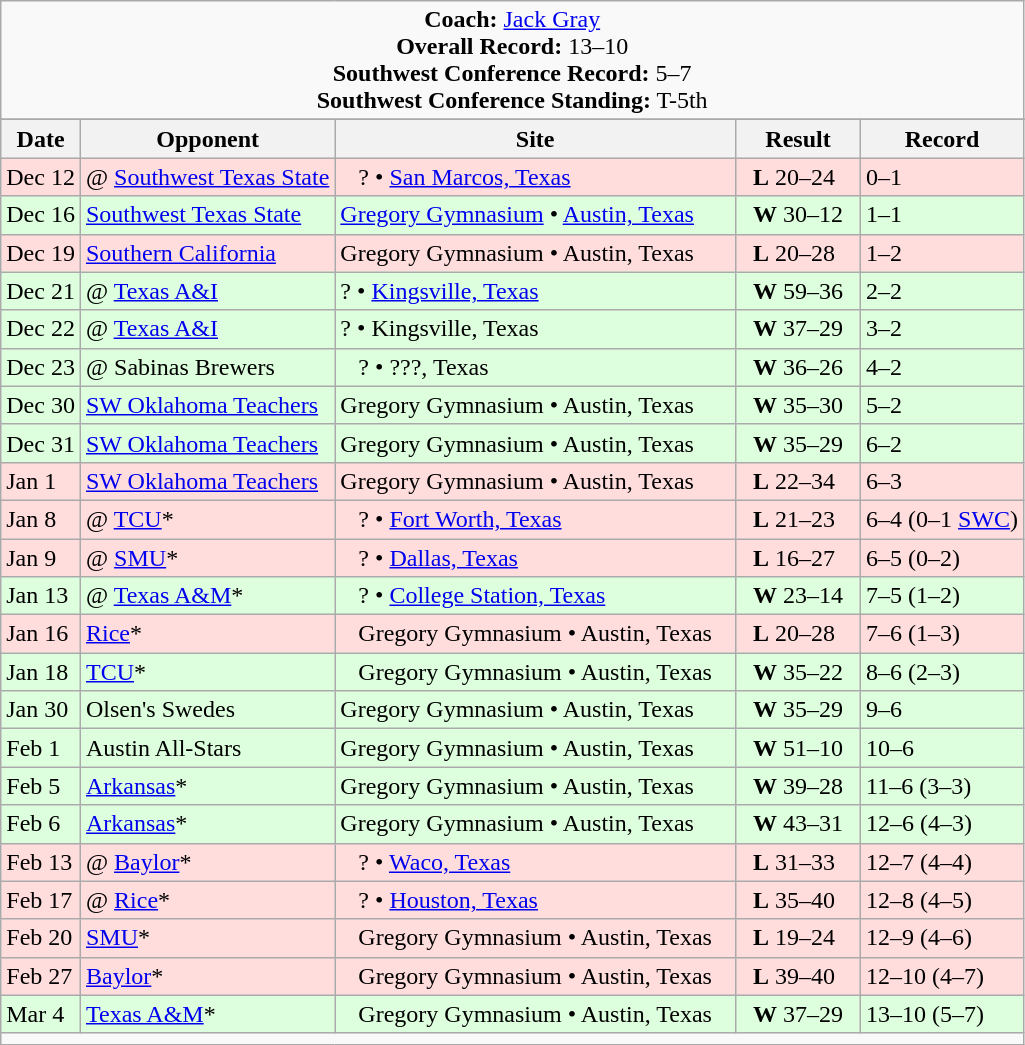<table class="wikitable">
<tr>
<td colspan=8 style="text-align: center;"><strong>Coach:</strong> <a href='#'>Jack Gray</a><br><strong>Overall Record:</strong> 13–10<br><strong>Southwest Conference Record:</strong> 5–7<br><strong>Southwest Conference Standing:</strong> T-5th</td>
</tr>
<tr>
</tr>
<tr>
<th>Date</th>
<th>Opponent</th>
<th>Site</th>
<th>Result</th>
<th>Record</th>
</tr>
<tr style="background: #ffdddd;">
<td>Dec 12</td>
<td>@ <a href='#'>Southwest Texas State</a></td>
<td>   ? • <a href='#'>San Marcos, Texas</a>   </td>
<td>  <strong>L</strong> 20–24  </td>
<td>0–1</td>
</tr>
<tr style="background: #ddffdd;">
<td>Dec 16</td>
<td><a href='#'>Southwest Texas State</a></td>
<td><a href='#'>Gregory Gymnasium</a> • <a href='#'>Austin, Texas</a></td>
<td>  <strong>W</strong> 30–12  </td>
<td>1–1</td>
</tr>
<tr style="background: #ffdddd;">
<td>Dec 19</td>
<td><a href='#'>Southern California</a></td>
<td>Gregory Gymnasium • Austin, Texas</td>
<td>  <strong>L</strong> 20–28  </td>
<td>1–2</td>
</tr>
<tr style="background: #ddffdd;">
<td>Dec 21</td>
<td>@ <a href='#'>Texas A&I</a></td>
<td>? • <a href='#'>Kingsville, Texas</a></td>
<td>  <strong>W</strong> 59–36  </td>
<td>2–2</td>
</tr>
<tr style="background: #ddffdd;">
<td>Dec 22</td>
<td>@ <a href='#'>Texas A&I</a></td>
<td>? • Kingsville, Texas</td>
<td>  <strong>W</strong> 37–29  </td>
<td>3–2</td>
</tr>
<tr style="background: #ddffdd;">
<td>Dec 23</td>
<td>@ Sabinas Brewers</td>
<td>   ? • ???, Texas   </td>
<td>  <strong>W</strong> 36–26  </td>
<td>4–2</td>
</tr>
<tr style="background: #ddffdd;">
<td>Dec 30</td>
<td><a href='#'>SW Oklahoma Teachers</a></td>
<td>Gregory Gymnasium • Austin, Texas</td>
<td>  <strong>W</strong> 35–30  </td>
<td>5–2</td>
</tr>
<tr style="background: #ddffdd;">
<td>Dec 31</td>
<td><a href='#'>SW Oklahoma Teachers</a></td>
<td>Gregory Gymnasium • Austin, Texas</td>
<td>  <strong>W</strong> 35–29  </td>
<td>6–2</td>
</tr>
<tr style="background: #ffdddd;">
<td>Jan 1</td>
<td><a href='#'>SW Oklahoma Teachers</a></td>
<td>Gregory Gymnasium • Austin, Texas</td>
<td>  <strong>L</strong> 22–34  </td>
<td>6–3</td>
</tr>
<tr style="background: #ffdddd;">
<td>Jan 8</td>
<td>@ <a href='#'>TCU</a>*</td>
<td>   ? • <a href='#'>Fort Worth, Texas</a>   </td>
<td>  <strong>L</strong> 21–23  </td>
<td>6–4 (0–1 <a href='#'>SWC</a>)</td>
</tr>
<tr style="background: #ffdddd;">
<td>Jan 9</td>
<td>@ <a href='#'>SMU</a>*</td>
<td>   ? • <a href='#'>Dallas, Texas</a>   </td>
<td>  <strong>L</strong> 16–27  </td>
<td>6–5 (0–2)</td>
</tr>
<tr style="background: #ddffdd;">
<td>Jan 13</td>
<td>@ <a href='#'>Texas A&M</a>*</td>
<td>   ? • <a href='#'>College Station, Texas</a>   </td>
<td>  <strong>W</strong> 23–14  </td>
<td>7–5 (1–2)</td>
</tr>
<tr style="background: #ffdddd;">
<td>Jan 16</td>
<td><a href='#'>Rice</a>*</td>
<td>   Gregory Gymnasium • Austin, Texas   </td>
<td>  <strong>L</strong> 20–28  </td>
<td>7–6 (1–3)</td>
</tr>
<tr style="background: #ddffdd;">
<td>Jan 18</td>
<td><a href='#'>TCU</a>*</td>
<td>   Gregory Gymnasium • Austin, Texas   </td>
<td>  <strong>W</strong> 35–22  </td>
<td>8–6 (2–3)</td>
</tr>
<tr style="background: #ddffdd;">
<td>Jan 30</td>
<td>Olsen's Swedes</td>
<td>Gregory Gymnasium • Austin, Texas</td>
<td>  <strong>W</strong> 35–29  </td>
<td>9–6</td>
</tr>
<tr style="background: #ddffdd;">
<td>Feb 1</td>
<td>Austin All-Stars</td>
<td>Gregory Gymnasium • Austin, Texas</td>
<td>  <strong>W</strong> 51–10  </td>
<td>10–6</td>
</tr>
<tr style="background: #ddffdd;">
<td>Feb 5</td>
<td><a href='#'>Arkansas</a>*</td>
<td>Gregory Gymnasium • Austin, Texas</td>
<td>  <strong>W</strong> 39–28  </td>
<td>11–6 (3–3)</td>
</tr>
<tr style="background: #ddffdd;">
<td>Feb 6</td>
<td><a href='#'>Arkansas</a>*</td>
<td>Gregory Gymnasium • Austin, Texas</td>
<td>  <strong>W</strong> 43–31  </td>
<td>12–6 (4–3)</td>
</tr>
<tr style="background: #ffdddd;">
<td>Feb 13</td>
<td>@ <a href='#'>Baylor</a>*</td>
<td>   ? • <a href='#'>Waco, Texas</a>   </td>
<td>  <strong>L</strong> 31–33  </td>
<td>12–7 (4–4)</td>
</tr>
<tr style="background: #ffdddd;">
<td>Feb 17</td>
<td>@ <a href='#'>Rice</a>*</td>
<td>   ? • <a href='#'>Houston, Texas</a>   </td>
<td>  <strong>L</strong> 35–40  </td>
<td>12–8 (4–5)</td>
</tr>
<tr style="background: #ffdddd;">
<td>Feb 20</td>
<td><a href='#'>SMU</a>*</td>
<td>   Gregory Gymnasium • Austin, Texas   </td>
<td>  <strong>L</strong> 19–24  </td>
<td>12–9 (4–6)</td>
</tr>
<tr style="background: #ffdddd;">
<td>Feb 27</td>
<td><a href='#'>Baylor</a>*</td>
<td>   Gregory Gymnasium • Austin, Texas   </td>
<td>  <strong>L</strong> 39–40  </td>
<td>12–10 (4–7)</td>
</tr>
<tr style="background: #ddffdd;">
<td>Mar 4</td>
<td><a href='#'>Texas A&M</a>*</td>
<td>   Gregory Gymnasium • Austin, Texas   </td>
<td>  <strong>W</strong> 37–29  </td>
<td>13–10 (5–7)</td>
</tr>
<tr>
<td colspan=8></td>
</tr>
</table>
